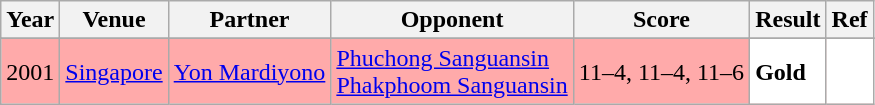<table class="sortable wikitable">
<tr>
<th>Year</th>
<th>Venue</th>
<th>Partner</th>
<th>Opponent</th>
<th>Score</th>
<th>Result</th>
<th>Ref</th>
</tr>
<tr>
</tr>
<tr style="background:#FFAAAA">
<td align="center">2001</td>
<td align="left"><a href='#'>Singapore</a></td>
<td align="left"> <a href='#'>Yon Mardiyono</a></td>
<td align="left"> <a href='#'>Phuchong Sanguansin</a> <br>  <a href='#'>Phakphoom Sanguansin</a></td>
<td align="left">11–4, 11–4, 11–6</td>
<td style="text-align:left; background:white"> <strong>Gold</strong></td>
<td style="text-align:center; background:white"></td>
</tr>
</table>
